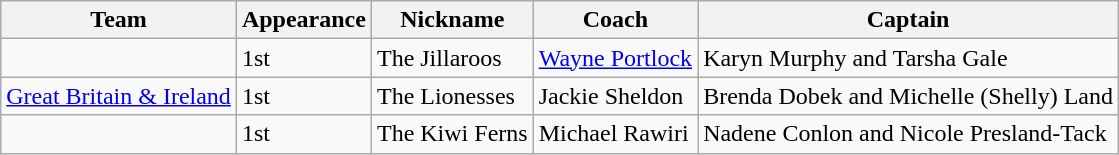<table class="wikitable sortable">
<tr>
<th>Team</th>
<th>Appearance</th>
<th>Nickname</th>
<th>Coach</th>
<th>Captain</th>
</tr>
<tr>
<td></td>
<td>1st</td>
<td>The Jillaroos</td>
<td><a href='#'>Wayne Portlock</a></td>
<td>Karyn Murphy and Tarsha Gale</td>
</tr>
<tr>
<td> <a href='#'>Great Britain & Ireland</a></td>
<td>1st</td>
<td>The Lionesses</td>
<td>Jackie Sheldon</td>
<td>Brenda Dobek and Michelle (Shelly) Land</td>
</tr>
<tr>
<td></td>
<td>1st</td>
<td>The Kiwi Ferns</td>
<td>Michael Rawiri</td>
<td>Nadene Conlon and Nicole Presland-Tack</td>
</tr>
</table>
